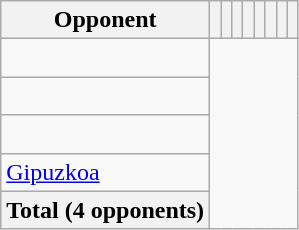<table class="sortable wikitable plainrowheaders" style="text-align:center">
<tr>
<th>Opponent</th>
<th></th>
<th></th>
<th></th>
<th></th>
<th></th>
<th></th>
<th></th>
<th></th>
</tr>
<tr>
<td style="text-align:left;"><br></td>
</tr>
<tr>
<td style="text-align:left;"><br></td>
</tr>
<tr>
<td style="text-align:left;"><br></td>
</tr>
<tr>
<td style="text-align:left;"> <a href='#'>Gipuzkoa</a><br></td>
</tr>
<tr class="sortbottom">
<th>Total (4 opponents)<br></th>
</tr>
</table>
